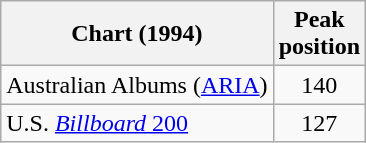<table class="wikitable">
<tr>
<th>Chart (1994)</th>
<th>Peak<br>position</th>
</tr>
<tr>
<td>Australian Albums (<a href='#'>ARIA</a>)</td>
<td align="center">140</td>
</tr>
<tr>
<td>U.S. <a href='#'><em>Billboard</em> 200</a></td>
<td style="text-align:center;">127</td>
</tr>
</table>
